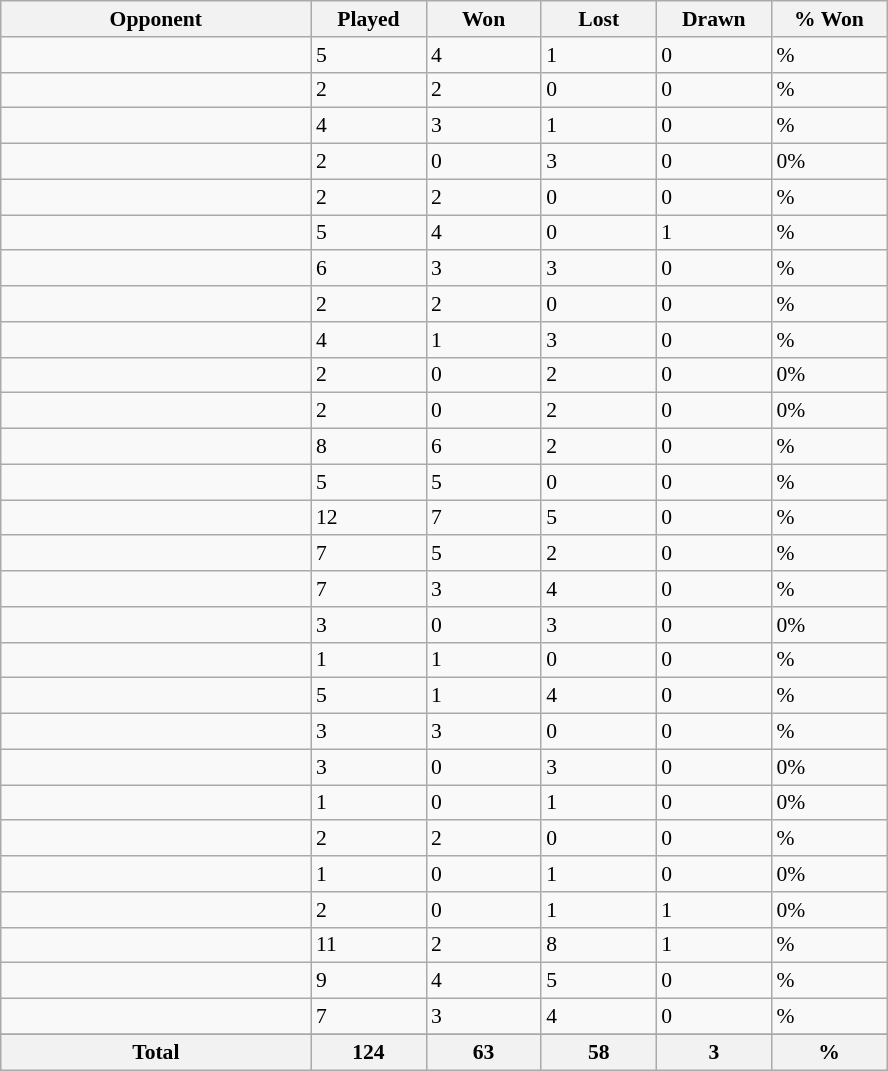<table class="wikitable sortable" style="font-size:90%">
<tr>
<th width=200>Opponent</th>
<th width=70>Played</th>
<th width=70>Won</th>
<th width=70>Lost</th>
<th width=70>Drawn</th>
<th width=70>% Won</th>
</tr>
<tr>
<td align="left"></td>
<td>5</td>
<td>4</td>
<td>1</td>
<td>0</td>
<td>%</td>
</tr>
<tr>
<td align="left"></td>
<td>2</td>
<td>2</td>
<td>0</td>
<td>0</td>
<td>%</td>
</tr>
<tr>
<td align="left"></td>
<td>4</td>
<td>3</td>
<td>1</td>
<td>0</td>
<td>%</td>
</tr>
<tr>
<td align="left"></td>
<td>2</td>
<td>0</td>
<td>3</td>
<td>0</td>
<td>0%</td>
</tr>
<tr>
<td align="left"></td>
<td>2</td>
<td>2</td>
<td>0</td>
<td>0</td>
<td>%</td>
</tr>
<tr>
<td align="left"></td>
<td>5</td>
<td>4</td>
<td>0</td>
<td>1</td>
<td>%</td>
</tr>
<tr>
<td align="left"></td>
<td>6</td>
<td>3</td>
<td>3</td>
<td>0</td>
<td>%</td>
</tr>
<tr>
<td align="left"></td>
<td>2</td>
<td>2</td>
<td>0</td>
<td>0</td>
<td>%</td>
</tr>
<tr>
<td align="left"></td>
<td>4</td>
<td>1</td>
<td>3</td>
<td>0</td>
<td>%</td>
</tr>
<tr>
<td align="left"></td>
<td>2</td>
<td>0</td>
<td>2</td>
<td>0</td>
<td>0%</td>
</tr>
<tr>
<td align="left"></td>
<td>2</td>
<td>0</td>
<td>2</td>
<td>0</td>
<td>0%</td>
</tr>
<tr>
<td align="left"></td>
<td>8</td>
<td>6</td>
<td>2</td>
<td>0</td>
<td>%</td>
</tr>
<tr>
<td align="left"></td>
<td>5</td>
<td>5</td>
<td>0</td>
<td>0</td>
<td>%</td>
</tr>
<tr>
<td align="left"></td>
<td>12</td>
<td>7</td>
<td>5</td>
<td>0</td>
<td>%</td>
</tr>
<tr>
<td align="left"></td>
<td>7</td>
<td>5</td>
<td>2</td>
<td>0</td>
<td>%</td>
</tr>
<tr>
<td align="left"></td>
<td>7</td>
<td>3</td>
<td>4</td>
<td>0</td>
<td>%</td>
</tr>
<tr>
<td align="left"></td>
<td>3</td>
<td>0</td>
<td>3</td>
<td>0</td>
<td>0%</td>
</tr>
<tr>
<td align="left"></td>
<td>1</td>
<td>1</td>
<td>0</td>
<td>0</td>
<td>%</td>
</tr>
<tr>
<td align="left"></td>
<td>5</td>
<td>1</td>
<td>4</td>
<td>0</td>
<td>%</td>
</tr>
<tr>
<td align="left"></td>
<td>3</td>
<td>3</td>
<td>0</td>
<td>0</td>
<td>%</td>
</tr>
<tr>
<td align="left"></td>
<td>3</td>
<td>0</td>
<td>3</td>
<td>0</td>
<td>0%</td>
</tr>
<tr>
<td align="left"></td>
<td>1</td>
<td>0</td>
<td>1</td>
<td>0</td>
<td>0%</td>
</tr>
<tr>
<td align="left"></td>
<td>2</td>
<td>2</td>
<td>0</td>
<td>0</td>
<td>%</td>
</tr>
<tr>
<td align="left"></td>
<td>1</td>
<td>0</td>
<td>1</td>
<td>0</td>
<td>0%</td>
</tr>
<tr>
<td align="left"></td>
<td>2</td>
<td>0</td>
<td>1</td>
<td>1</td>
<td>0%</td>
</tr>
<tr>
<td align="left"></td>
<td>11</td>
<td>2</td>
<td>8</td>
<td>1</td>
<td>%</td>
</tr>
<tr>
<td align="left"></td>
<td>9</td>
<td>4</td>
<td>5</td>
<td>0</td>
<td>%</td>
</tr>
<tr>
<td align="left"></td>
<td>7</td>
<td>3</td>
<td>4</td>
<td>0</td>
<td>%</td>
</tr>
<tr>
</tr>
<tr class="sortbottom">
<th>Total</th>
<th>124</th>
<th>63</th>
<th>58</th>
<th>3</th>
<th>%</th>
</tr>
</table>
